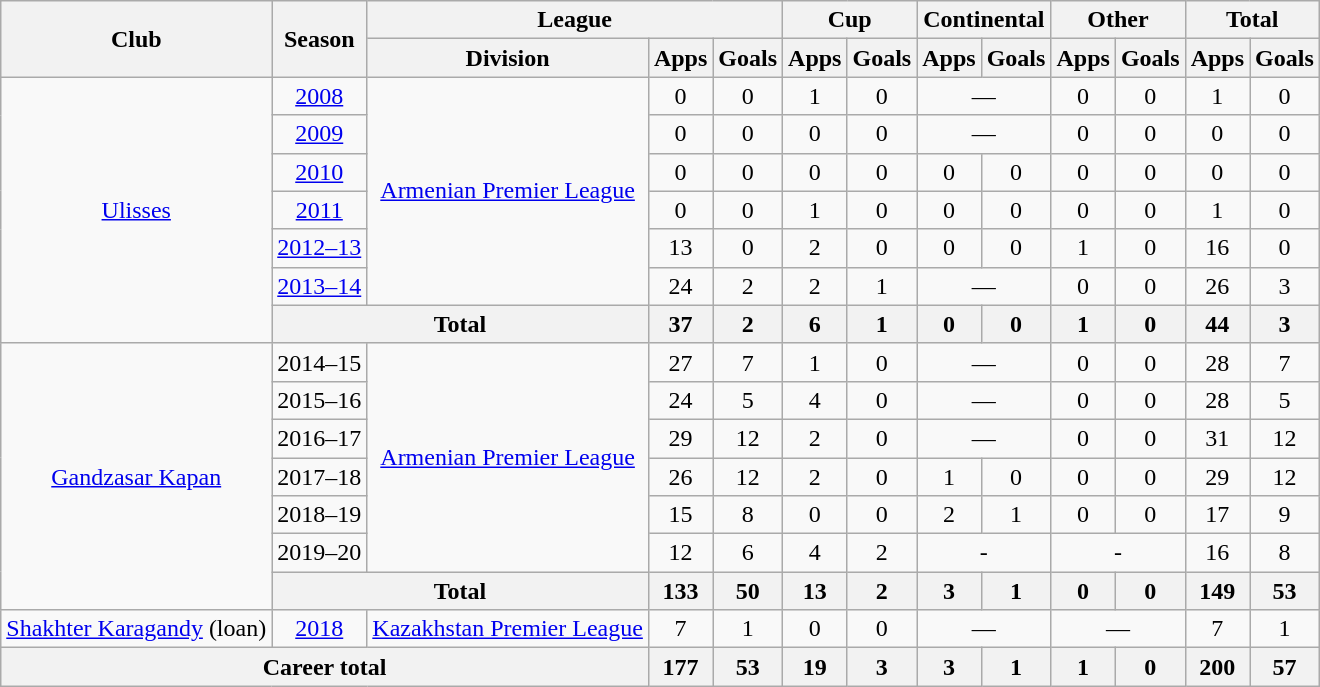<table class="wikitable" style="text-align:center">
<tr>
<th rowspan="2">Club</th>
<th rowspan="2">Season</th>
<th colspan="3">League</th>
<th colspan="2">Cup</th>
<th colspan="2">Continental</th>
<th colspan="2">Other</th>
<th colspan="2">Total</th>
</tr>
<tr>
<th>Division</th>
<th>Apps</th>
<th>Goals</th>
<th>Apps</th>
<th>Goals</th>
<th>Apps</th>
<th>Goals</th>
<th>Apps</th>
<th>Goals</th>
<th>Apps</th>
<th>Goals</th>
</tr>
<tr>
<td rowspan="7"><a href='#'>Ulisses</a></td>
<td><a href='#'>2008</a></td>
<td rowspan="6"><a href='#'>Armenian Premier League</a></td>
<td>0</td>
<td>0</td>
<td>1</td>
<td>0</td>
<td colspan="2">—</td>
<td>0</td>
<td>0</td>
<td>1</td>
<td>0</td>
</tr>
<tr>
<td><a href='#'>2009</a></td>
<td>0</td>
<td>0</td>
<td>0</td>
<td>0</td>
<td colspan="2">—</td>
<td>0</td>
<td>0</td>
<td>0</td>
<td>0</td>
</tr>
<tr>
<td><a href='#'>2010</a></td>
<td>0</td>
<td>0</td>
<td>0</td>
<td>0</td>
<td>0</td>
<td>0</td>
<td>0</td>
<td>0</td>
<td>0</td>
<td>0</td>
</tr>
<tr>
<td><a href='#'>2011</a></td>
<td>0</td>
<td>0</td>
<td>1</td>
<td>0</td>
<td>0</td>
<td>0</td>
<td>0</td>
<td>0</td>
<td>1</td>
<td>0</td>
</tr>
<tr>
<td><a href='#'>2012–13</a></td>
<td>13</td>
<td>0</td>
<td>2</td>
<td>0</td>
<td>0</td>
<td>0</td>
<td>1</td>
<td>0</td>
<td>16</td>
<td>0</td>
</tr>
<tr>
<td><a href='#'>2013–14</a></td>
<td>24</td>
<td>2</td>
<td>2</td>
<td>1</td>
<td colspan="2">—</td>
<td>0</td>
<td>0</td>
<td>26</td>
<td>3</td>
</tr>
<tr>
<th colspan="2">Total</th>
<th>37</th>
<th>2</th>
<th>6</th>
<th>1</th>
<th>0</th>
<th>0</th>
<th>1</th>
<th>0</th>
<th>44</th>
<th>3</th>
</tr>
<tr>
<td rowspan="7"><a href='#'>Gandzasar Kapan</a></td>
<td>2014–15</td>
<td rowspan="6"><a href='#'>Armenian Premier League</a></td>
<td>27</td>
<td>7</td>
<td>1</td>
<td>0</td>
<td colspan="2">—</td>
<td>0</td>
<td>0</td>
<td>28</td>
<td>7</td>
</tr>
<tr>
<td>2015–16</td>
<td>24</td>
<td>5</td>
<td>4</td>
<td>0</td>
<td colspan="2">—</td>
<td>0</td>
<td>0</td>
<td>28</td>
<td>5</td>
</tr>
<tr>
<td>2016–17</td>
<td>29</td>
<td>12</td>
<td>2</td>
<td>0</td>
<td colspan="2">—</td>
<td>0</td>
<td>0</td>
<td>31</td>
<td>12</td>
</tr>
<tr>
<td>2017–18</td>
<td>26</td>
<td>12</td>
<td>2</td>
<td>0</td>
<td>1</td>
<td>0</td>
<td>0</td>
<td>0</td>
<td>29</td>
<td>12</td>
</tr>
<tr>
<td>2018–19</td>
<td>15</td>
<td>8</td>
<td>0</td>
<td>0</td>
<td>2</td>
<td>1</td>
<td>0</td>
<td>0</td>
<td>17</td>
<td>9</td>
</tr>
<tr>
<td>2019–20</td>
<td>12</td>
<td>6</td>
<td>4</td>
<td>2</td>
<td colspan="2">-</td>
<td colspan="2">-</td>
<td>16</td>
<td>8</td>
</tr>
<tr>
<th colspan="2">Total</th>
<th>133</th>
<th>50</th>
<th>13</th>
<th>2</th>
<th>3</th>
<th>1</th>
<th>0</th>
<th>0</th>
<th>149</th>
<th>53</th>
</tr>
<tr>
<td rowspan="1"><a href='#'>Shakhter Karagandy</a> (loan)</td>
<td><a href='#'>2018</a></td>
<td rowspan="1"><a href='#'>Kazakhstan Premier League</a></td>
<td>7</td>
<td>1</td>
<td>0</td>
<td>0</td>
<td colspan="2">—</td>
<td colspan="2">—</td>
<td>7</td>
<td>1</td>
</tr>
<tr>
<th colspan="3">Career total</th>
<th>177</th>
<th>53</th>
<th>19</th>
<th>3</th>
<th>3</th>
<th>1</th>
<th>1</th>
<th>0</th>
<th>200</th>
<th>57</th>
</tr>
</table>
